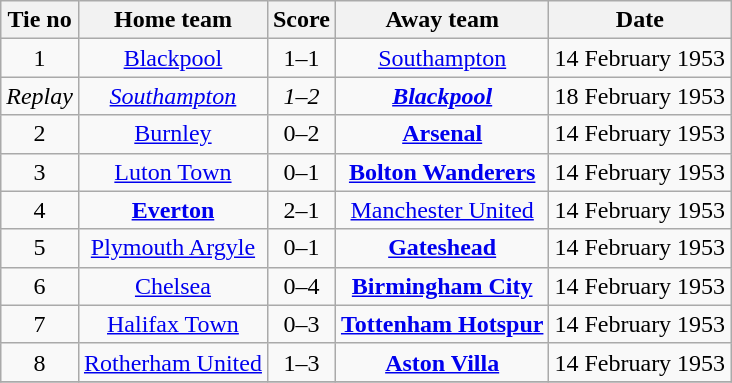<table class="wikitable" style="text-align: center">
<tr>
<th>Tie no</th>
<th>Home team</th>
<th>Score</th>
<th>Away team</th>
<th>Date</th>
</tr>
<tr>
<td>1</td>
<td><a href='#'>Blackpool</a></td>
<td>1–1</td>
<td><a href='#'>Southampton</a></td>
<td>14 February 1953</td>
</tr>
<tr>
<td><em>Replay</em></td>
<td><em><a href='#'>Southampton</a></em></td>
<td><em>1–2</em></td>
<td><strong><em><a href='#'>Blackpool</a></em></strong></td>
<td>18 February 1953</td>
</tr>
<tr>
<td>2</td>
<td><a href='#'>Burnley</a></td>
<td>0–2</td>
<td><strong><a href='#'>Arsenal</a></strong></td>
<td>14 February 1953</td>
</tr>
<tr>
<td>3</td>
<td><a href='#'>Luton Town</a></td>
<td>0–1</td>
<td><strong><a href='#'>Bolton Wanderers</a></strong></td>
<td>14 February 1953</td>
</tr>
<tr>
<td>4</td>
<td><strong><a href='#'>Everton</a></strong></td>
<td>2–1</td>
<td><a href='#'>Manchester United</a></td>
<td>14 February 1953</td>
</tr>
<tr>
<td>5</td>
<td><a href='#'>Plymouth Argyle</a></td>
<td>0–1</td>
<td><strong><a href='#'>Gateshead</a></strong></td>
<td>14 February 1953</td>
</tr>
<tr>
<td>6</td>
<td><a href='#'>Chelsea</a></td>
<td>0–4</td>
<td><strong><a href='#'>Birmingham City</a></strong></td>
<td>14 February 1953</td>
</tr>
<tr>
<td>7</td>
<td><a href='#'>Halifax Town</a></td>
<td>0–3</td>
<td><strong><a href='#'>Tottenham Hotspur</a></strong></td>
<td>14 February 1953</td>
</tr>
<tr>
<td>8</td>
<td><a href='#'>Rotherham United</a></td>
<td>1–3</td>
<td><strong><a href='#'>Aston Villa</a></strong></td>
<td>14 February 1953</td>
</tr>
<tr>
</tr>
</table>
